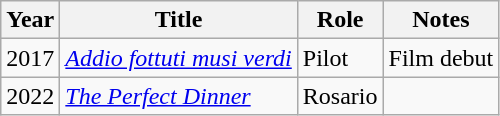<table class="wikitable sortable">
<tr>
<th>Year</th>
<th>Title</th>
<th>Role</th>
<th class="unsortable">Notes</th>
</tr>
<tr>
<td>2017</td>
<td><em><a href='#'>Addio fottuti musi verdi</a></em></td>
<td>Pilot</td>
<td>Film debut</td>
</tr>
<tr>
<td>2022</td>
<td><em><a href='#'>The Perfect Dinner</a></em></td>
<td>Rosario</td>
<td></td>
</tr>
</table>
